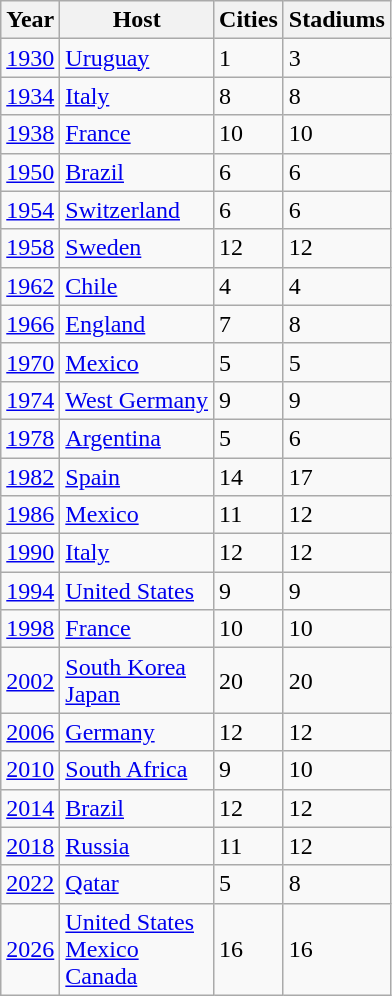<table class="wikitable sortable">
<tr>
<th scope="col">Year</th>
<th scope="col">Host</th>
<th scope="col">Cities</th>
<th scope="col">Stadiums</th>
</tr>
<tr>
<td><a href='#'>1930</a></td>
<td> <a href='#'>Uruguay</a></td>
<td>1</td>
<td>3</td>
</tr>
<tr>
<td><a href='#'>1934</a></td>
<td> <a href='#'>Italy</a></td>
<td>8</td>
<td>8</td>
</tr>
<tr>
<td><a href='#'>1938</a></td>
<td> <a href='#'>France</a></td>
<td>10</td>
<td>10 </td>
</tr>
<tr>
<td><a href='#'>1950</a></td>
<td> <a href='#'>Brazil</a></td>
<td>6</td>
<td>6</td>
</tr>
<tr>
<td><a href='#'>1954</a></td>
<td> <a href='#'>Switzerland</a></td>
<td>6</td>
<td>6</td>
</tr>
<tr>
<td><a href='#'>1958</a></td>
<td> <a href='#'>Sweden</a></td>
<td>12</td>
<td>12</td>
</tr>
<tr>
<td><a href='#'>1962</a></td>
<td> <a href='#'>Chile</a></td>
<td>4</td>
<td>4</td>
</tr>
<tr>
<td><a href='#'>1966</a></td>
<td> <a href='#'>England</a></td>
<td>7</td>
<td>8</td>
</tr>
<tr>
<td><a href='#'>1970</a></td>
<td> <a href='#'>Mexico</a></td>
<td>5</td>
<td>5</td>
</tr>
<tr>
<td><a href='#'>1974</a></td>
<td> <a href='#'>West Germany</a></td>
<td>9</td>
<td>9</td>
</tr>
<tr>
<td><a href='#'>1978</a></td>
<td> <a href='#'>Argentina</a></td>
<td>5</td>
<td>6</td>
</tr>
<tr>
<td><a href='#'>1982</a></td>
<td> <a href='#'>Spain</a></td>
<td>14</td>
<td>17</td>
</tr>
<tr>
<td><a href='#'>1986</a></td>
<td> <a href='#'>Mexico</a></td>
<td>11</td>
<td>12</td>
</tr>
<tr>
<td><a href='#'>1990</a></td>
<td> <a href='#'>Italy</a></td>
<td>12</td>
<td>12</td>
</tr>
<tr>
<td><a href='#'>1994</a></td>
<td> <a href='#'>United States</a></td>
<td>9</td>
<td>9</td>
</tr>
<tr>
<td><a href='#'>1998</a></td>
<td> <a href='#'>France</a></td>
<td>10</td>
<td>10</td>
</tr>
<tr>
<td><a href='#'>2002</a></td>
<td> <a href='#'>South Korea</a><br> <a href='#'>Japan</a></td>
<td>20</td>
<td>20 </td>
</tr>
<tr>
<td><a href='#'>2006</a></td>
<td> <a href='#'>Germany</a></td>
<td>12</td>
<td>12</td>
</tr>
<tr>
<td><a href='#'>2010</a></td>
<td> <a href='#'>South Africa</a></td>
<td>9</td>
<td>10</td>
</tr>
<tr>
<td><a href='#'>2014</a></td>
<td> <a href='#'>Brazil</a></td>
<td>12</td>
<td>12</td>
</tr>
<tr>
<td><a href='#'>2018</a></td>
<td> <a href='#'>Russia</a></td>
<td>11</td>
<td>12</td>
</tr>
<tr>
<td><a href='#'>2022</a></td>
<td> <a href='#'>Qatar</a></td>
<td>5</td>
<td>8</td>
</tr>
<tr>
<td><a href='#'>2026</a><br></td>
<td> <a href='#'>United States</a><br> <a href='#'>Mexico</a><br> <a href='#'>Canada</a></td>
<td>16</td>
<td>16 </td>
</tr>
</table>
